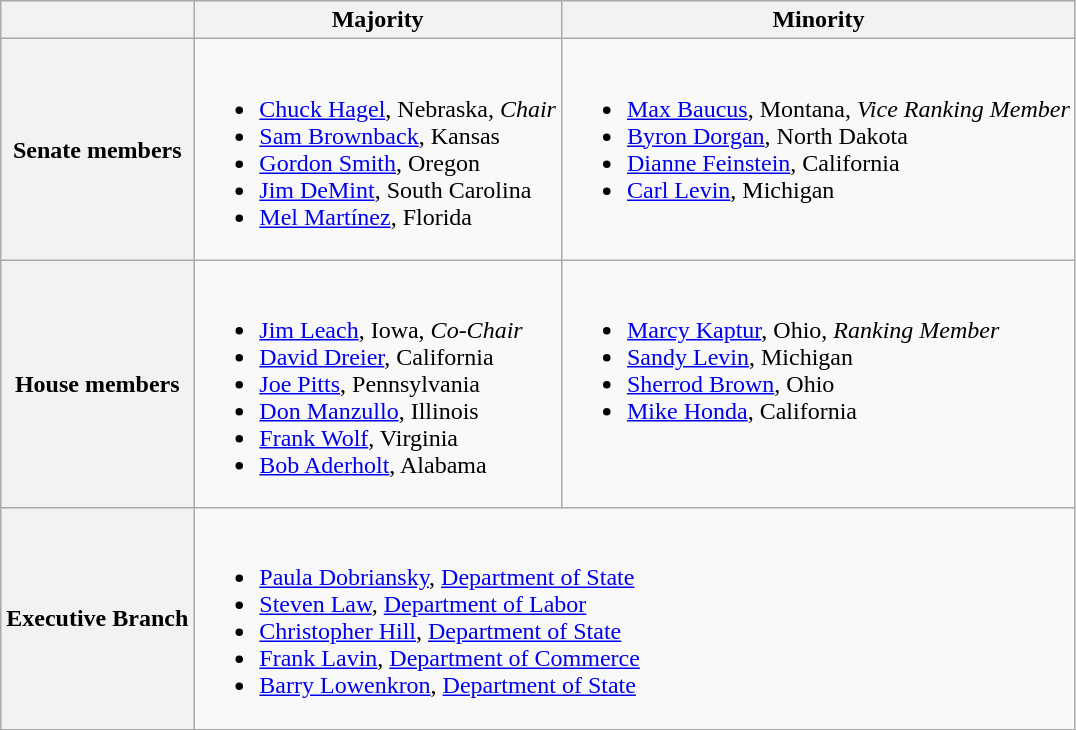<table class=wikitable>
<tr>
<th></th>
<th>Majority</th>
<th>Minority</th>
</tr>
<tr>
<th>Senate members</th>
<td valign="top" ><br><ul><li><a href='#'>Chuck Hagel</a>, Nebraska, <em>Chair</em></li><li><a href='#'>Sam Brownback</a>, Kansas</li><li><a href='#'>Gordon Smith</a>, Oregon</li><li><a href='#'>Jim DeMint</a>, South Carolina</li><li><a href='#'>Mel Martínez</a>, Florida</li></ul></td>
<td valign="top" ><br><ul><li><a href='#'>Max Baucus</a>, Montana, <em>Vice Ranking Member</em></li><li><a href='#'>Byron Dorgan</a>, North Dakota</li><li><a href='#'>Dianne Feinstein</a>, California</li><li><a href='#'>Carl Levin</a>, Michigan</li></ul></td>
</tr>
<tr>
<th>House members</th>
<td valign="top" ><br><ul><li><a href='#'>Jim Leach</a>, Iowa, <em>Co-Chair</em></li><li><a href='#'>David Dreier</a>, California</li><li><a href='#'>Joe Pitts</a>, Pennsylvania</li><li><a href='#'>Don Manzullo</a>, Illinois</li><li><a href='#'>Frank Wolf</a>, Virginia</li><li><a href='#'>Bob Aderholt</a>, Alabama</li></ul></td>
<td valign="top" ><br><ul><li><a href='#'>Marcy Kaptur</a>, Ohio, <em>Ranking Member</em></li><li><a href='#'>Sandy Levin</a>, Michigan</li><li><a href='#'>Sherrod Brown</a>, Ohio</li><li><a href='#'>Mike Honda</a>, California</li></ul></td>
</tr>
<tr>
<th>Executive Branch</th>
<td colspan=2><br><ul><li><a href='#'>Paula Dobriansky</a>, <a href='#'>Department of State</a></li><li><a href='#'>Steven Law</a>, <a href='#'>Department of Labor</a></li><li><a href='#'>Christopher Hill</a>, <a href='#'>Department of State</a></li><li><a href='#'>Frank Lavin</a>, <a href='#'>Department of Commerce</a></li><li><a href='#'>Barry Lowenkron</a>, <a href='#'>Department of State</a></li></ul></td>
</tr>
</table>
